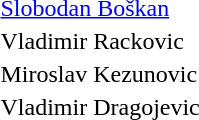<table>
<tr>
<th></th>
<td> <a href='#'>Slobodan Boškan</a></td>
</tr>
<tr>
<th></th>
<td>Vladimir Rackovic</td>
</tr>
<tr>
<th></th>
<td>Miroslav Kezunovic</td>
</tr>
<tr>
<th></th>
<td>Vladimir Dragojevic</td>
</tr>
</table>
